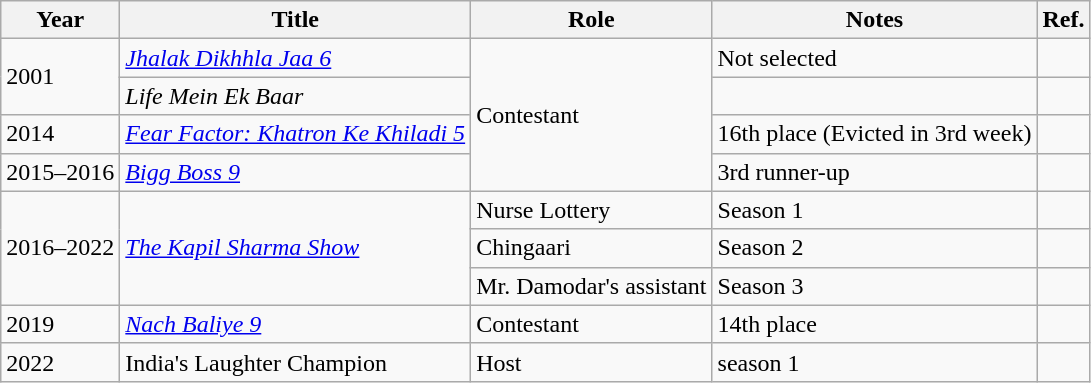<table class="wikitable">
<tr>
<th>Year</th>
<th>Title</th>
<th>Role</th>
<th>Notes</th>
<th>Ref.</th>
</tr>
<tr>
<td rowspan="2">2001</td>
<td><em><a href='#'>Jhalak Dikhhla Jaa 6</a></em></td>
<td rowspan="4">Contestant</td>
<td>Not selected</td>
<td style="text-align:center;"></td>
</tr>
<tr>
<td><em>Life Mein Ek Baar</em></td>
<td></td>
<td style="text-align:center;"></td>
</tr>
<tr>
<td>2014</td>
<td><em><a href='#'>Fear Factor: Khatron Ke Khiladi 5</a></em></td>
<td>16th place (Evicted in 3rd week)</td>
<td style="text-align:center;"></td>
</tr>
<tr>
<td>2015–2016</td>
<td><em><a href='#'>Bigg Boss 9</a></em></td>
<td>3rd runner-up</td>
<td style="text-align:center;"></td>
</tr>
<tr>
<td rowspan="3">2016–2022</td>
<td rowspan="3"><em><a href='#'>The Kapil Sharma Show</a></em></td>
<td>Nurse Lottery</td>
<td>Season 1</td>
<td style="text-align:center;"></td>
</tr>
<tr>
<td>Chingaari</td>
<td>Season 2</td>
<td style="text-align:center;"></td>
</tr>
<tr>
<td>Mr. Damodar's assistant</td>
<td>Season 3</td>
<td></td>
</tr>
<tr>
<td>2019</td>
<td><em><a href='#'>Nach Baliye 9</a></em></td>
<td>Contestant</td>
<td>14th place</td>
<td></td>
</tr>
<tr>
<td>2022</td>
<td>India's Laughter Champion</td>
<td>Host</td>
<td>season 1</td>
<td></td>
</tr>
</table>
